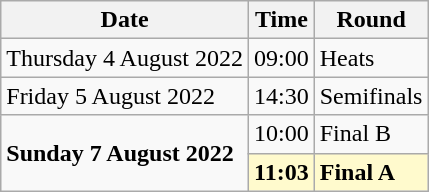<table class="wikitable">
<tr>
<th>Date</th>
<th>Time</th>
<th>Round</th>
</tr>
<tr>
<td>Thursday 4 August 2022</td>
<td>09:00</td>
<td>Heats</td>
</tr>
<tr>
<td>Friday 5 August 2022</td>
<td>14:30</td>
<td>Semifinals</td>
</tr>
<tr>
<td rowspan=2><strong>Sunday 7 August 2022</strong></td>
<td>10:00</td>
<td>Final B</td>
</tr>
<tr>
<td style=background:lemonchiffon><strong>11:03</strong></td>
<td style=background:lemonchiffon><strong>Final A</strong></td>
</tr>
</table>
